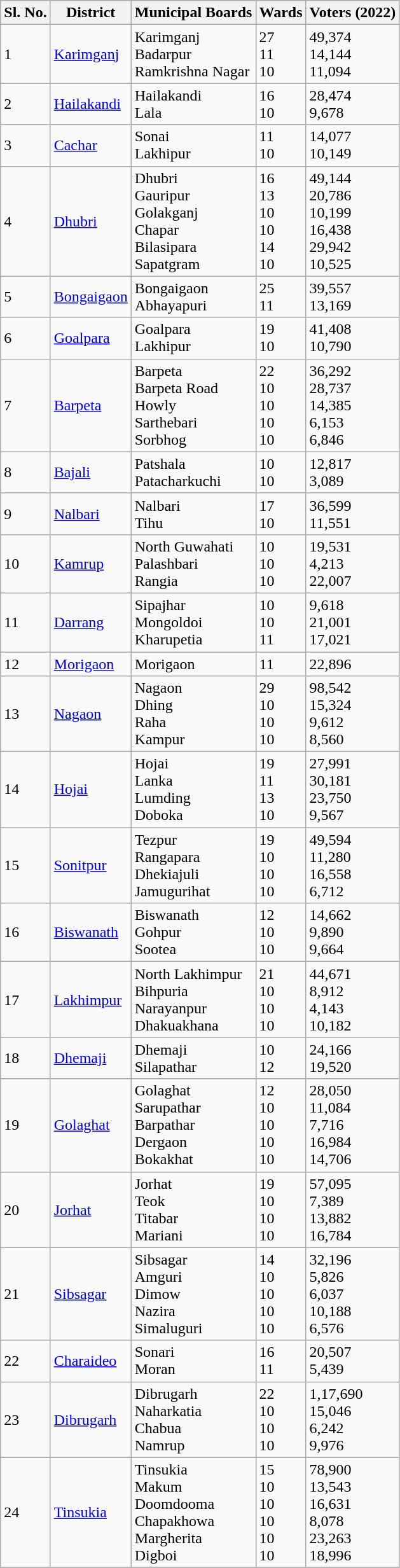<table class="wikitable">
<tr>
<th>Sl. No.</th>
<th>District</th>
<th>Municipal Boards</th>
<th>Wards</th>
<th>Voters (2022)</th>
</tr>
<tr>
<td>1</td>
<td><a href='#'>Karimganj</a></td>
<td>Karimganj<br>Badarpur<br>Ramkrishna Nagar</td>
<td>27<br>11<br>10</td>
<td>49,374<br>14,144<br>11,094</td>
</tr>
<tr>
<td>2</td>
<td><a href='#'>Hailakandi</a></td>
<td>Hailakandi<br>Lala</td>
<td>16<br>10</td>
<td>28,474<br>9,678</td>
</tr>
<tr>
<td>3</td>
<td><a href='#'>Cachar</a></td>
<td>Sonai<br>Lakhipur</td>
<td>11<br>10</td>
<td>14,077<br>10,149</td>
</tr>
<tr>
<td>4</td>
<td><a href='#'>Dhubri</a></td>
<td>Dhubri<br>Gauripur<br>Golakganj<br>Chapar<br>Bilasipara<br>Sapatgram</td>
<td>16<br>13<br>10<br>10<br>14<br>10</td>
<td>49,144<br>20,786<br>10,199<br>16,438<br>29,942<br>10,525</td>
</tr>
<tr>
<td>5</td>
<td><a href='#'>Bongaigaon</a></td>
<td>Bongaigaon<br>Abhayapuri</td>
<td>25<br>11</td>
<td>39,557<br>13,169</td>
</tr>
<tr>
<td>6</td>
<td><a href='#'>Goalpara</a></td>
<td>Goalpara<br>Lakhipur</td>
<td>19<br>10</td>
<td>41,408<br>10,790</td>
</tr>
<tr>
<td>7</td>
<td><a href='#'>Barpeta</a></td>
<td>Barpeta<br>Barpeta Road<br>Howly<br>Sarthebari<br>Sorbhog</td>
<td>22<br>10<br>10<br>10<br>10</td>
<td>36,292<br>28,737<br>14,385<br>6,153<br>6,846</td>
</tr>
<tr>
<td>8</td>
<td><a href='#'>Bajali</a></td>
<td>Patshala<br>Patacharkuchi</td>
<td>10<br>10</td>
<td>12,817<br>3,089</td>
</tr>
<tr>
<td>9</td>
<td><a href='#'>Nalbari</a></td>
<td>Nalbari<br>Tihu</td>
<td>17<br>10</td>
<td>36,599<br>11,551</td>
</tr>
<tr>
<td>10</td>
<td><a href='#'>Kamrup</a></td>
<td>North Guwahati<br>Palashbari<br>Rangia</td>
<td>10<br>10<br>10</td>
<td>19,531<br>4,213<br>22,007</td>
</tr>
<tr>
<td>11</td>
<td><a href='#'>Darrang</a></td>
<td>Sipajhar<br>Mongoldoi<br>Kharupetia</td>
<td>10<br>10<br>11</td>
<td>9,618<br>21,001<br>17,021</td>
</tr>
<tr>
<td>12</td>
<td><a href='#'>Morigaon</a></td>
<td>Morigaon</td>
<td>11</td>
<td>22,896</td>
</tr>
<tr>
<td>13</td>
<td><a href='#'>Nagaon</a></td>
<td>Nagaon<br>Dhing<br>Raha<br>Kampur</td>
<td>29<br>10<br>10<br>10</td>
<td>98,542<br>15,324<br>9,612<br>8,560</td>
</tr>
<tr>
<td>14</td>
<td><a href='#'>Hojai</a></td>
<td>Hojai<br>Lanka<br>Lumding<br>Doboka</td>
<td>19<br>11<br>13<br>10</td>
<td>27,991<br>30,181<br>23,750<br>9,567</td>
</tr>
<tr>
<td>15</td>
<td><a href='#'>Sonitpur</a></td>
<td>Tezpur<br>Rangapara<br>Dhekiajuli<br>Jamugurihat</td>
<td>19<br>10<br>10<br>10</td>
<td>49,594<br>11,280<br>16,558<br>6,712</td>
</tr>
<tr>
<td>16</td>
<td><a href='#'>Biswanath</a></td>
<td>Biswanath<br>Gohpur<br>Sootea</td>
<td>12<br>10<br>10</td>
<td>14,662<br>9,890<br>9,664</td>
</tr>
<tr>
<td>17</td>
<td><a href='#'>Lakhimpur</a></td>
<td>North Lakhimpur<br>Bihpuria<br>Narayanpur<br>Dhakuakhana</td>
<td>21<br>10<br>10<br>10</td>
<td>44,671<br>8,912<br>4,143<br>10,182</td>
</tr>
<tr>
<td>18</td>
<td><a href='#'>Dhemaji</a></td>
<td>Dhemaji<br>Silapathar</td>
<td>10<br>12</td>
<td>24,166<br>19,520</td>
</tr>
<tr>
<td>19</td>
<td><a href='#'>Golaghat</a></td>
<td>Golaghat<br>Sarupathar<br>Barpathar<br>Dergaon<br>Bokakhat</td>
<td>12<br>10<br>10<br>10<br>10</td>
<td>28,050<br>11,084<br>7,716<br>16,984<br>14,706</td>
</tr>
<tr>
<td>20</td>
<td><a href='#'>Jorhat</a></td>
<td>Jorhat<br>Teok<br>Titabar<br>Mariani</td>
<td>19<br>10<br>10<br>10</td>
<td>57,095<br>7,389<br>13,882<br>16,784</td>
</tr>
<tr>
<td>21</td>
<td><a href='#'>Sibsagar</a></td>
<td>Sibsagar<br>Amguri<br>Dimow<br>Nazira<br>Simaluguri</td>
<td>14<br>10<br>10<br>10<br>10</td>
<td>32,196<br>5,826<br>6,037<br>10,188<br>6,576</td>
</tr>
<tr>
<td>22</td>
<td><a href='#'>Charaideo</a></td>
<td>Sonari<br>Moran</td>
<td>16<br>11</td>
<td>20,507<br>5,439</td>
</tr>
<tr>
<td>23</td>
<td><a href='#'>Dibrugarh</a></td>
<td>Dibrugarh<br>Naharkatia<br>Chabua<br>Namrup</td>
<td>22<br>10<br>10<br>10</td>
<td>1,17,690<br>15,046<br>6,242<br>9,976</td>
</tr>
<tr>
<td>24</td>
<td><a href='#'>Tinsukia</a></td>
<td>Tinsukia<br>Makum<br>Doomdooma<br>Chapakhowa<br>Margherita<br>Digboi</td>
<td>15<br>10<br>10<br>10<br>10<br>10</td>
<td>78,900<br>13,543<br>16,631<br>8,078<br>23,263<br>18,996</td>
</tr>
<tr>
</tr>
</table>
